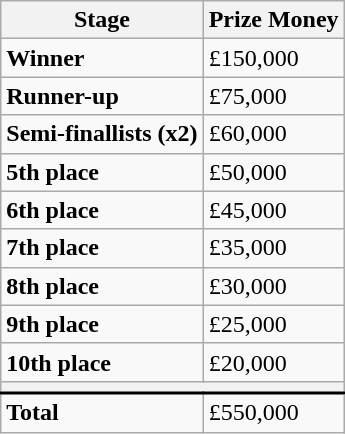<table class="wikitable">
<tr>
<th>Stage</th>
<th>Prize Money</th>
</tr>
<tr>
<td><strong>Winner</strong></td>
<td>£150,000</td>
</tr>
<tr>
<td><strong>Runner-up</strong></td>
<td>£75,000</td>
</tr>
<tr>
<td><strong>Semi-finallists (x2)</strong></td>
<td>£60,000</td>
</tr>
<tr>
<td><strong>5th place</strong></td>
<td>£50,000</td>
</tr>
<tr>
<td><strong>6th place</strong></td>
<td>£45,000</td>
</tr>
<tr>
<td><strong>7th place</strong></td>
<td>£35,000</td>
</tr>
<tr>
<td><strong>8th place</strong></td>
<td>£30,000</td>
</tr>
<tr>
<td><strong>9th place</strong></td>
<td>£25,000</td>
</tr>
<tr>
<td><strong>10th place</strong></td>
<td>£20,000</td>
</tr>
<tr>
<th colspan=3></th>
</tr>
<tr style="border-top:2px solid black;">
<td><strong>Total</strong></td>
<td>£550,000</td>
</tr>
</table>
